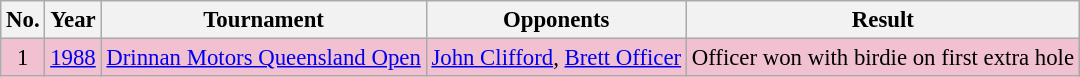<table class="wikitable" style="font-size:95%;">
<tr>
<th>No.</th>
<th>Year</th>
<th>Tournament</th>
<th>Opponents</th>
<th>Result</th>
</tr>
<tr style="background:#F2C1D1;">
<td align=center>1</td>
<td><a href='#'>1988</a></td>
<td><a href='#'>Drinnan Motors Queensland Open</a></td>
<td> <a href='#'>John Clifford</a>,  <a href='#'>Brett Officer</a></td>
<td>Officer won with birdie on first extra hole</td>
</tr>
</table>
